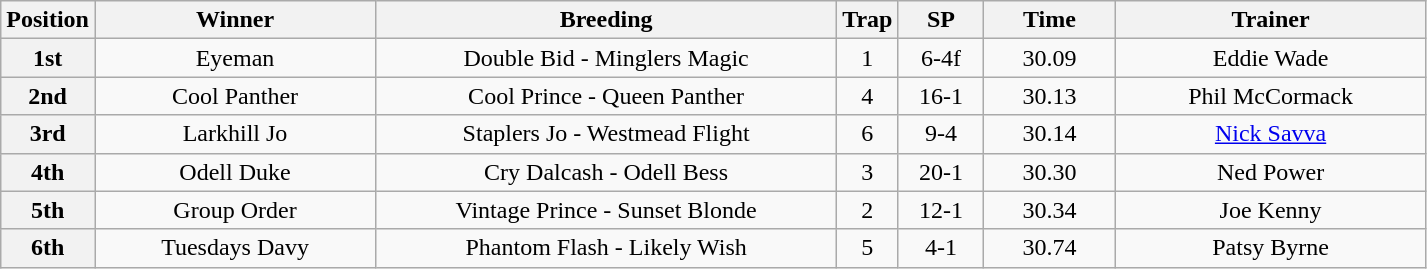<table class="wikitable" style="text-align: center">
<tr>
<th width=30>Position</th>
<th width=180>Winner</th>
<th width=300>Breeding</th>
<th width=30>Trap</th>
<th width=50>SP</th>
<th width=80>Time</th>
<th width=200>Trainer</th>
</tr>
<tr>
<th>1st</th>
<td>Eyeman</td>
<td>Double Bid - Minglers Magic</td>
<td>1</td>
<td>6-4f</td>
<td>30.09</td>
<td>Eddie Wade</td>
</tr>
<tr>
<th>2nd</th>
<td>Cool Panther</td>
<td>Cool Prince - Queen Panther</td>
<td>4</td>
<td>16-1</td>
<td>30.13</td>
<td>Phil McCormack</td>
</tr>
<tr>
<th>3rd</th>
<td>Larkhill Jo</td>
<td>Staplers Jo - Westmead Flight</td>
<td>6</td>
<td>9-4</td>
<td>30.14</td>
<td><a href='#'>Nick Savva</a></td>
</tr>
<tr>
<th>4th</th>
<td>Odell Duke</td>
<td>Cry Dalcash - Odell Bess</td>
<td>3</td>
<td>20-1</td>
<td>30.30</td>
<td>Ned Power</td>
</tr>
<tr>
<th>5th</th>
<td>Group Order</td>
<td>Vintage Prince - Sunset Blonde</td>
<td>2</td>
<td>12-1</td>
<td>30.34</td>
<td>Joe Kenny</td>
</tr>
<tr>
<th>6th</th>
<td>Tuesdays Davy</td>
<td>Phantom Flash - Likely Wish</td>
<td>5</td>
<td>4-1</td>
<td>30.74</td>
<td>Patsy Byrne</td>
</tr>
</table>
